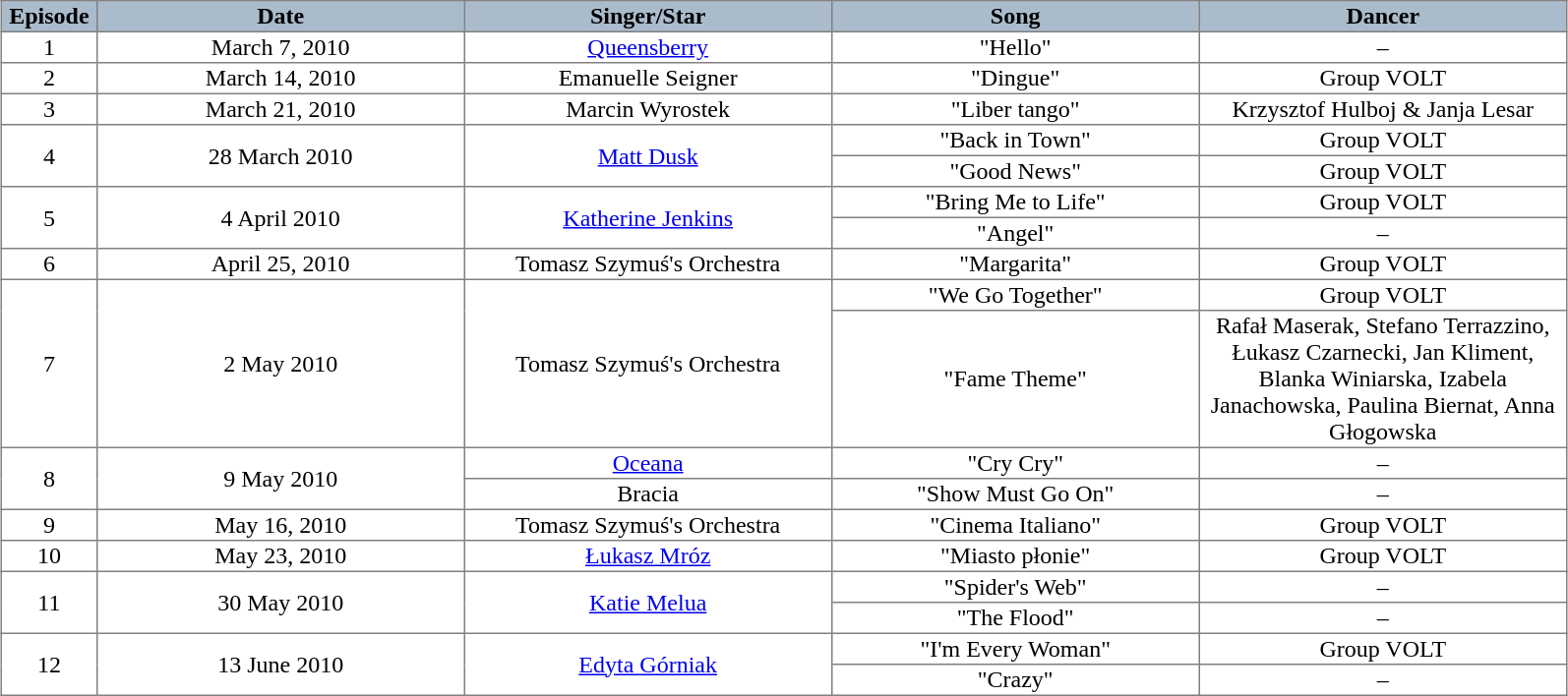<table style="text-align: center; width: 84%; margin: 0 auto; border-collapse: collapse" border="1" cellpadding="1" cellspacing="1">
<tr style="background: #ABC">
<th style="width:4%;">Episode</th>
<th style="width:20%;">Date</th>
<th style="width:20%;">Singer/Star</th>
<th style="width:20%;">Song</th>
<th style="width:20%;">Dancer</th>
</tr>
<tr>
<td>1</td>
<td>March 7, 2010</td>
<td><a href='#'>Queensberry</a></td>
<td>"Hello"</td>
<td>–</td>
</tr>
<tr>
<td>2</td>
<td>March 14, 2010</td>
<td>Emanuelle Seigner</td>
<td>"Dingue"</td>
<td>Group VOLT</td>
</tr>
<tr>
<td>3</td>
<td>March 21, 2010</td>
<td>Marcin Wyrostek</td>
<td>"Liber tango"</td>
<td>Krzysztof Hulboj & Janja Lesar</td>
</tr>
<tr>
<td rowspan=2>4</td>
<td rowspan=2>28 March 2010</td>
<td rowspan=2><a href='#'>Matt Dusk</a></td>
<td>"Back in Town"</td>
<td>Group VOLT</td>
</tr>
<tr>
<td>"Good News"</td>
<td>Group VOLT</td>
</tr>
<tr>
<td rowspan=2>5</td>
<td rowspan=2>4 April 2010</td>
<td rowspan=2><a href='#'>Katherine Jenkins</a></td>
<td>"Bring Me to Life"</td>
<td>Group VOLT</td>
</tr>
<tr>
<td>"Angel"</td>
<td>–</td>
</tr>
<tr>
<td>6</td>
<td>April 25, 2010</td>
<td>Tomasz Szymuś's Orchestra</td>
<td>"Margarita"</td>
<td>Group VOLT</td>
</tr>
<tr>
<td rowspan=2>7</td>
<td rowspan=2>2 May 2010</td>
<td rowspan=2>Tomasz Szymuś's Orchestra</td>
<td>"We Go Together"</td>
<td>Group VOLT</td>
</tr>
<tr>
<td>"Fame Theme"</td>
<td>Rafał Maserak, Stefano Terrazzino, Łukasz Czarnecki, Jan Kliment, Blanka Winiarska, Izabela Janachowska, Paulina Biernat, Anna Głogowska</td>
</tr>
<tr>
<td rowspan=2>8</td>
<td rowspan=2>9 May 2010</td>
<td><a href='#'>Oceana</a></td>
<td>"Cry Cry"</td>
<td>–</td>
</tr>
<tr>
<td>Bracia</td>
<td>"Show Must Go On"</td>
<td>–</td>
</tr>
<tr>
<td>9</td>
<td>May 16, 2010</td>
<td>Tomasz Szymuś's Orchestra</td>
<td>"Cinema Italiano"</td>
<td>Group VOLT</td>
</tr>
<tr>
<td>10</td>
<td>May 23, 2010</td>
<td><a href='#'>Łukasz Mróz</a></td>
<td>"Miasto płonie"</td>
<td>Group VOLT</td>
</tr>
<tr>
<td rowspan=2>11</td>
<td rowspan=2>30 May 2010</td>
<td rowspan=2><a href='#'>Katie Melua</a></td>
<td>"Spider's Web"</td>
<td>–</td>
</tr>
<tr>
<td>"The Flood"</td>
<td>–</td>
</tr>
<tr>
<td rowspan=2>12</td>
<td rowspan=2>13 June 2010</td>
<td rowspan=2><a href='#'>Edyta Górniak</a></td>
<td>"I'm Every Woman"</td>
<td>Group VOLT</td>
</tr>
<tr>
<td>"Crazy"</td>
<td>–</td>
</tr>
</table>
